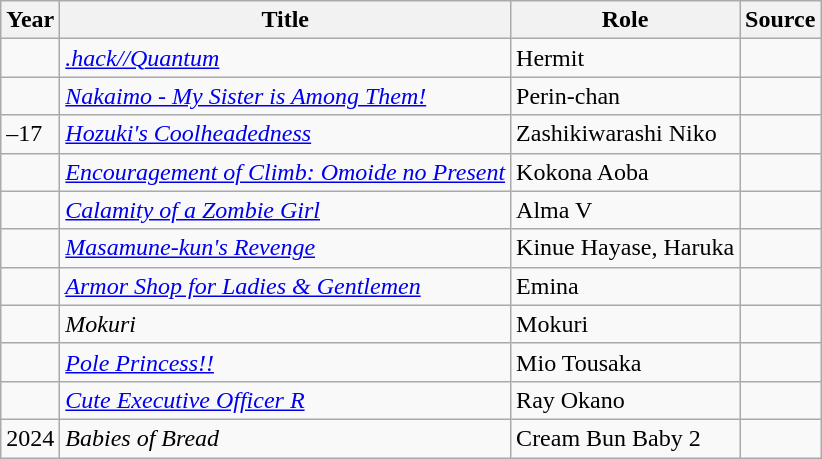<table class="wikitable sortable plainrowheaders">
<tr>
<th>Year</th>
<th>Title</th>
<th>Role</th>
<th class="unsortable">Source</th>
</tr>
<tr>
<td></td>
<td><em><a href='#'>.hack//Quantum</a></em></td>
<td>Hermit</td>
<td></td>
</tr>
<tr>
<td></td>
<td><em><a href='#'>Nakaimo - My Sister is Among Them!</a></em></td>
<td>Perin-chan</td>
<td></td>
</tr>
<tr>
<td>–17</td>
<td><em><a href='#'>Hozuki's Coolheadedness</a></em></td>
<td>Zashikiwarashi Niko</td>
<td></td>
</tr>
<tr>
<td></td>
<td><em><a href='#'>Encouragement of Climb: Omoide no Present</a></em></td>
<td>Kokona Aoba</td>
<td></td>
</tr>
<tr>
<td></td>
<td><em><a href='#'>Calamity of a Zombie Girl</a></em></td>
<td>Alma V</td>
<td></td>
</tr>
<tr>
<td></td>
<td><em><a href='#'>Masamune-kun's Revenge</a></em></td>
<td>Kinue Hayase, Haruka</td>
<td></td>
</tr>
<tr>
<td></td>
<td><em><a href='#'>Armor Shop for Ladies & Gentlemen</a></em></td>
<td>Emina</td>
<td></td>
</tr>
<tr>
<td></td>
<td><em>Mokuri</em></td>
<td>Mokuri</td>
<td></td>
</tr>
<tr>
<td></td>
<td><em><a href='#'>Pole Princess!!</a></em></td>
<td>Mio Tousaka</td>
<td></td>
</tr>
<tr>
<td></td>
<td><em><a href='#'>Cute Executive Officer R</a></em></td>
<td>Ray Okano</td>
<td></td>
</tr>
<tr>
<td>2024</td>
<td><em>Babies of Bread</em></td>
<td>Cream Bun Baby 2</td>
<td></td>
</tr>
</table>
